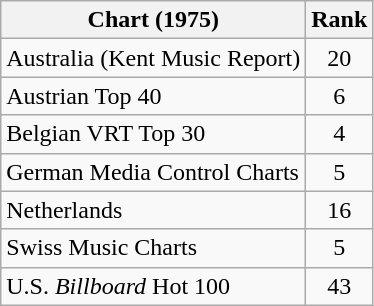<table class="wikitable sortable">
<tr>
<th>Chart (1975)</th>
<th>Rank</th>
</tr>
<tr>
<td>Australia (Kent Music Report)</td>
<td style="text-align:center;">20</td>
</tr>
<tr>
<td>Austrian Top 40</td>
<td style="text-align:center;">6</td>
</tr>
<tr>
<td>Belgian VRT Top 30</td>
<td style="text-align:center;">4</td>
</tr>
<tr>
<td>German Media Control Charts </td>
<td style="text-align:center;">5</td>
</tr>
<tr>
<td>Netherlands</td>
<td style="text-align:center;">16</td>
</tr>
<tr>
<td>Swiss Music Charts</td>
<td style="text-align:center;">5</td>
</tr>
<tr>
<td>U.S. <em>Billboard</em> Hot 100</td>
<td style="text-align:center;">43</td>
</tr>
</table>
